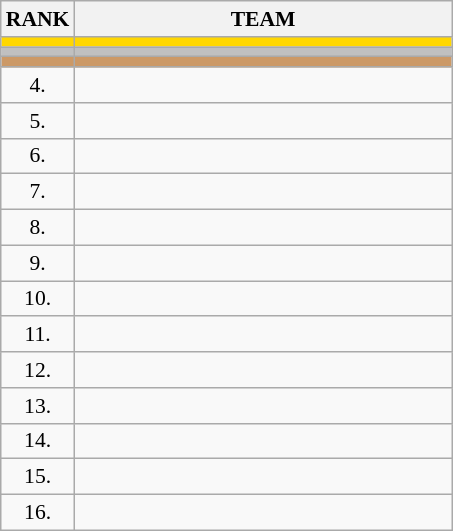<table class="wikitable" style="border-collapse: collapse; font-size: 90%;">
<tr>
<th>RANK</th>
<th align="left" style="width: 17em">TEAM</th>
</tr>
<tr bgcolor=gold>
<td align="center"></td>
<td></td>
</tr>
<tr bgcolor=silver>
<td align="center"></td>
<td></td>
</tr>
<tr bgcolor=cc9966>
<td align="center"></td>
<td></td>
</tr>
<tr>
<td align="center">4.</td>
<td></td>
</tr>
<tr>
<td align="center">5.</td>
<td></td>
</tr>
<tr>
<td align="center">6.</td>
<td></td>
</tr>
<tr>
<td align="center">7.</td>
<td></td>
</tr>
<tr>
<td align="center">8.</td>
<td></td>
</tr>
<tr>
<td align="center">9.</td>
<td></td>
</tr>
<tr>
<td align="center">10.</td>
<td></td>
</tr>
<tr>
<td align="center">11.</td>
<td></td>
</tr>
<tr>
<td align="center">12.</td>
<td></td>
</tr>
<tr>
<td align="center">13.</td>
<td></td>
</tr>
<tr>
<td align="center">14.</td>
<td></td>
</tr>
<tr>
<td align="center">15.</td>
<td></td>
</tr>
<tr>
<td align="center">16.</td>
<td></td>
</tr>
</table>
